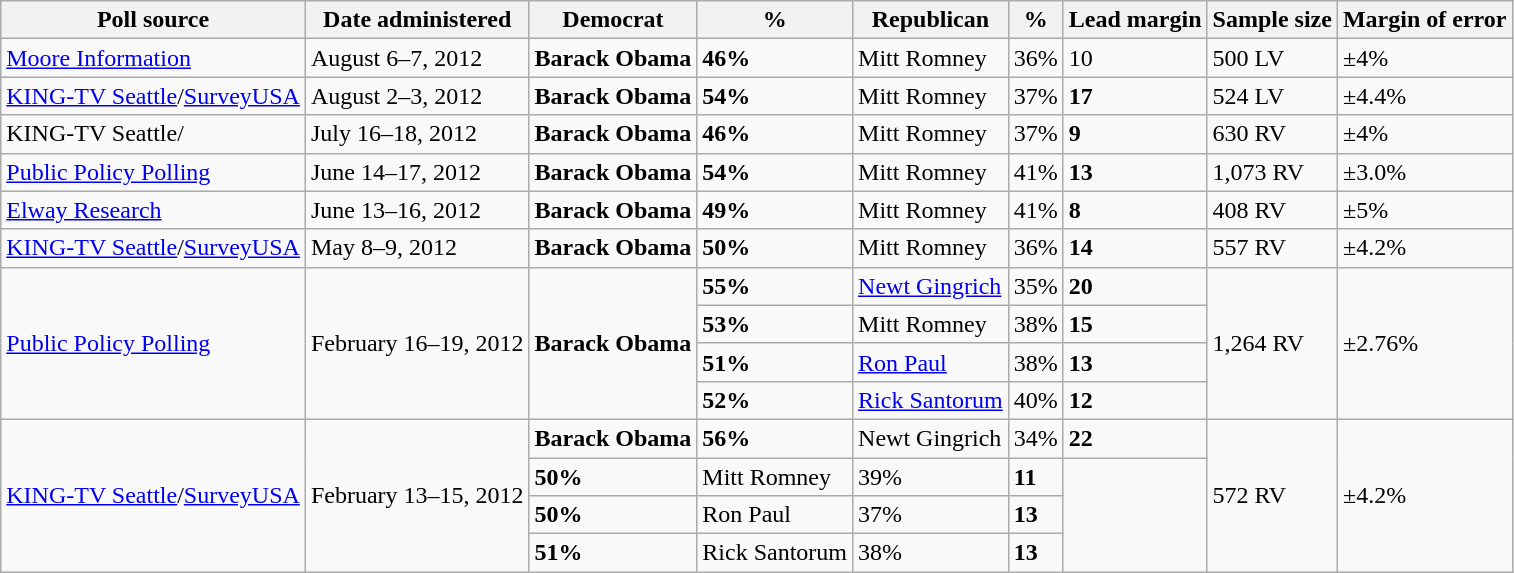<table class="wikitable">
<tr valign=bottom>
<th>Poll source</th>
<th>Date administered</th>
<th>Democrat</th>
<th>%</th>
<th>Republican</th>
<th>%</th>
<th>Lead margin</th>
<th>Sample size</th>
<th>Margin of error</th>
</tr>
<tr>
<td><a href='#'>Moore Information</a></td>
<td>August 6–7, 2012</td>
<td><strong>Barack Obama</strong></td>
<td><strong>46%</strong></td>
<td>Mitt Romney</td>
<td>36%</td>
<td>10</td>
<td>500 LV</td>
<td>±4%</td>
</tr>
<tr>
<td><a href='#'>KING-TV Seattle</a>/<a href='#'>SurveyUSA</a></td>
<td>August 2–3, 2012</td>
<td><strong>Barack Obama</strong></td>
<td><strong>54%</strong></td>
<td>Mitt Romney</td>
<td>37%</td>
<td><strong>17</strong></td>
<td>524 LV</td>
<td>±4.4%</td>
</tr>
<tr>
<td>KING-TV Seattle/</td>
<td>July 16–18, 2012</td>
<td><strong>Barack Obama</strong></td>
<td><strong>46%</strong></td>
<td>Mitt Romney</td>
<td>37%</td>
<td><strong>9</strong></td>
<td>630 RV</td>
<td>±4%</td>
</tr>
<tr>
<td><a href='#'>Public Policy Polling</a></td>
<td>June 14–17, 2012</td>
<td><strong>Barack Obama</strong></td>
<td><strong>54%</strong></td>
<td>Mitt Romney</td>
<td>41%</td>
<td><strong>13</strong></td>
<td>1,073 RV</td>
<td>±3.0%</td>
</tr>
<tr>
<td><a href='#'>Elway Research</a></td>
<td>June 13–16, 2012</td>
<td><strong>Barack Obama</strong></td>
<td><strong>49%</strong></td>
<td>Mitt Romney</td>
<td>41%</td>
<td><strong>8</strong></td>
<td>408 RV</td>
<td>±5%</td>
</tr>
<tr>
<td><a href='#'>KING-TV Seattle</a>/<a href='#'>SurveyUSA</a></td>
<td>May 8–9, 2012</td>
<td><strong>Barack Obama</strong></td>
<td><strong>50%</strong></td>
<td>Mitt Romney</td>
<td>36%</td>
<td><strong>14</strong></td>
<td>557 RV</td>
<td>±4.2%</td>
</tr>
<tr>
<td rowspan="4"><a href='#'>Public Policy Polling</a></td>
<td rowspan="4">February 16–19, 2012</td>
<td rowspan="4" ><strong>Barack Obama</strong></td>
<td><strong>55%</strong></td>
<td><a href='#'>Newt Gingrich</a></td>
<td>35%</td>
<td><strong>20</strong></td>
<td rowspan="4">1,264 RV</td>
<td rowspan="4">±2.76%</td>
</tr>
<tr>
<td><strong>53%</strong></td>
<td>Mitt Romney</td>
<td>38%</td>
<td><strong>15</strong></td>
</tr>
<tr>
<td><strong>51%</strong></td>
<td><a href='#'>Ron Paul</a></td>
<td>38%</td>
<td><strong>13</strong></td>
</tr>
<tr>
<td><strong>52%</strong></td>
<td><a href='#'>Rick Santorum</a></td>
<td>40%</td>
<td><strong>12</strong></td>
</tr>
<tr>
<td rowspan=4><a href='#'>KING-TV Seattle</a>/<a href='#'>SurveyUSA</a></td>
<td rowspan=4>February 13–15, 2012</td>
<td><strong>Barack Obama</strong></td>
<td><strong>56%</strong></td>
<td>Newt Gingrich</td>
<td>34%</td>
<td><strong>22</strong></td>
<td rowspan=4>572 RV</td>
<td rowspan=4>±4.2%</td>
</tr>
<tr>
<td><strong>50%</strong></td>
<td>Mitt Romney</td>
<td>39%</td>
<td><strong>11</strong></td>
</tr>
<tr>
<td><strong>50%</strong></td>
<td>Ron Paul</td>
<td>37%</td>
<td><strong>13</strong></td>
</tr>
<tr>
<td><strong>51%</strong></td>
<td>Rick Santorum</td>
<td>38%</td>
<td><strong>13</strong></td>
</tr>
</table>
